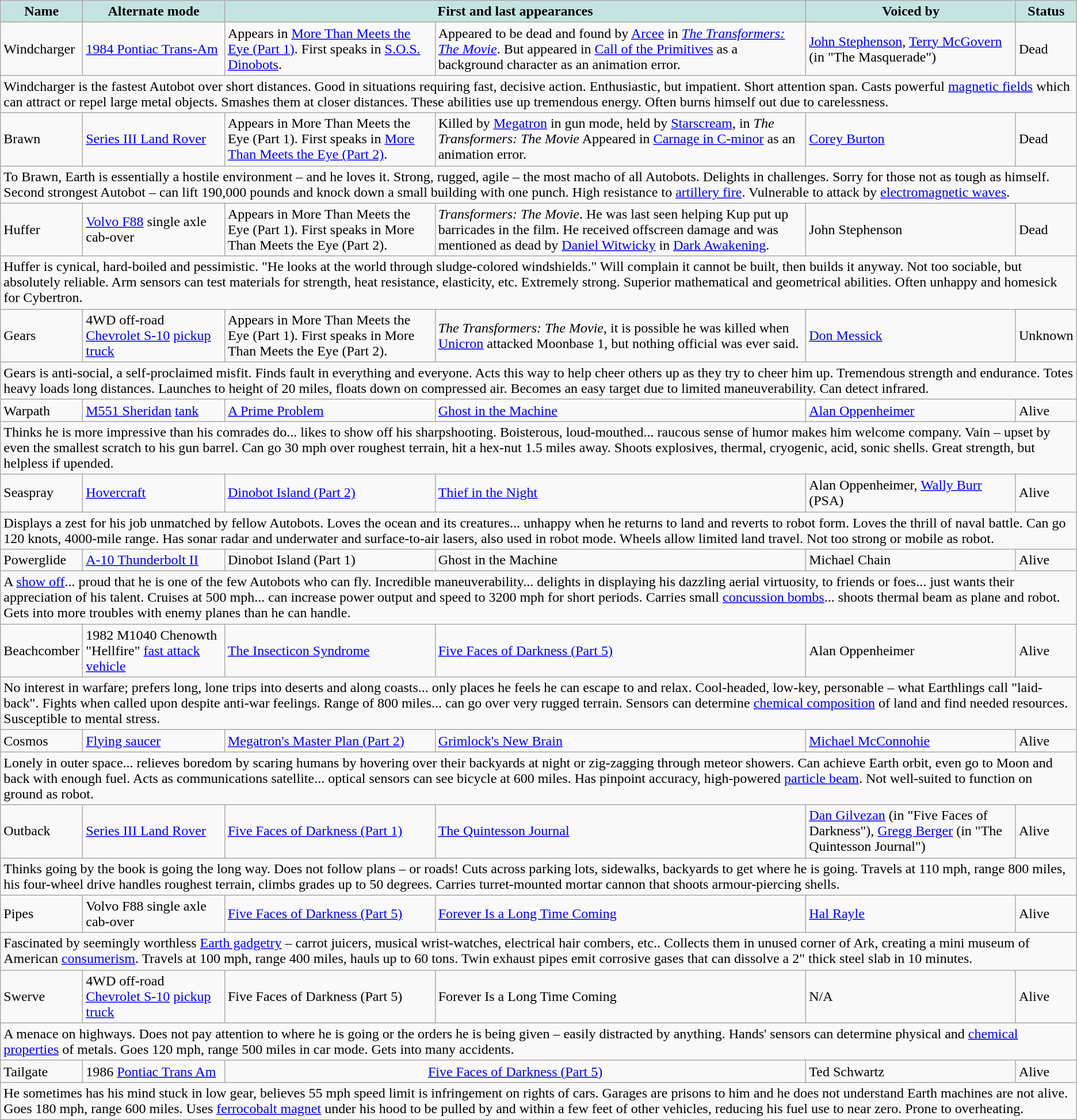<table class="wikitable">
<tr>
<th style="background-color: #C5E4E1">Name</th>
<th style="background-color: #C5E4E1">Alternate mode</th>
<th colspan="2" align="center" style="background-color: #C5E4E1">First and last appearances</th>
<th style="background-color: #C5E4E1">Voiced by</th>
<th style="background-color: #C5E4E1">Status</th>
</tr>
<tr>
<td>Windcharger</td>
<td><a href='#'>1984 Pontiac Trans-Am</a></td>
<td>Appears in <a href='#'>More Than Meets the Eye (Part 1)</a>. First speaks in <a href='#'>S.O.S. Dinobots</a>.</td>
<td>Appeared to be dead and found by <a href='#'>Arcee</a> in <em><a href='#'>The Transformers: The Movie</a></em>. But appeared in <a href='#'>Call of the Primitives</a> as a background character as an animation error.</td>
<td><a href='#'>John Stephenson</a>, <a href='#'>Terry McGovern</a> (in "The Masquerade")</td>
<td>Dead</td>
</tr>
<tr>
<td colspan="6" valign="top">Windcharger is the fastest Autobot over short distances. Good in situations requiring fast, decisive action. Enthusiastic, but impatient. Short attention span. Casts powerful <a href='#'>magnetic fields</a> which can attract or repel large metal objects. Smashes them at closer distances. These abilities use up tremendous energy. Often burns himself out due to carelessness.</td>
</tr>
<tr>
<td>Brawn</td>
<td><a href='#'>Series III Land Rover</a></td>
<td>Appears in More Than Meets the Eye (Part 1). First speaks in <a href='#'>More Than Meets the Eye (Part 2)</a>.</td>
<td>Killed by <a href='#'>Megatron</a> in gun mode, held by <a href='#'>Starscream</a>, in <em>The Transformers: The Movie</em> Appeared in <a href='#'>Carnage in C-minor</a> as an animation error.</td>
<td><a href='#'>Corey Burton</a></td>
<td>Dead</td>
</tr>
<tr>
<td colspan="6" valign="top">To Brawn, Earth is essentially a hostile environment – and he loves it. Strong, rugged, agile – the most macho of all Autobots. Delights in challenges. Sorry for those not as tough as himself. Second strongest Autobot – can lift 190,000 pounds and knock down a small building with one punch. High resistance to <a href='#'>artillery fire</a>. Vulnerable to attack by <a href='#'>electromagnetic waves</a>.</td>
</tr>
<tr>
<td>Huffer</td>
<td><a href='#'>Volvo F88</a> single axle cab-over</td>
<td>Appears in More Than Meets the Eye (Part 1). First speaks in More Than Meets the Eye (Part 2).</td>
<td><em>Transformers: The Movie</em>. He was last seen helping Kup put up barricades in the film. He received offscreen damage and was mentioned as dead by <a href='#'>Daniel Witwicky</a> in <a href='#'>Dark Awakening</a>.</td>
<td>John Stephenson</td>
<td>Dead</td>
</tr>
<tr>
<td colspan="6" valign="top">Huffer is cynical, hard-boiled and pessimistic. "He looks at the world through sludge-colored windshields." Will complain it cannot be built, then builds it anyway. Not too sociable, but absolutely reliable. Arm sensors can test materials for strength, heat resistance, elasticity, etc. Extremely strong. Superior mathematical and geometrical abilities. Often unhappy and homesick for Cybertron.</td>
</tr>
<tr>
<td>Gears</td>
<td>4WD off-road <a href='#'>Chevrolet S-10</a> <a href='#'>pickup truck</a></td>
<td>Appears in More Than Meets the Eye (Part 1). First speaks in More Than Meets the Eye (Part 2).</td>
<td><em>The Transformers: The Movie</em>, it is possible he was killed when <a href='#'>Unicron</a> attacked Moonbase 1, but nothing official was ever said.</td>
<td><a href='#'>Don Messick</a></td>
<td>Unknown</td>
</tr>
<tr>
<td colspan="6" valign="top">Gears is anti-social, a self-proclaimed misfit. Finds fault in everything and everyone. Acts this way to help cheer others up as they try to cheer him up. Tremendous strength and endurance. Totes heavy loads long distances. Launches to height of 20 miles, floats down on compressed air. Becomes an easy target due to limited maneuverability. Can detect infrared.</td>
</tr>
<tr>
<td>Warpath</td>
<td><a href='#'>M551 Sheridan</a> <a href='#'>tank</a></td>
<td><a href='#'>A Prime Problem</a></td>
<td><a href='#'>Ghost in the Machine</a></td>
<td><a href='#'>Alan Oppenheimer</a></td>
<td>Alive</td>
</tr>
<tr>
<td colspan="6" valign="top">Thinks he is more impressive than his comrades do... likes to show off his sharpshooting. Boisterous, loud-mouthed... raucous sense of humor makes him welcome company. Vain – upset by even the smallest scratch to his gun barrel. Can go 30 mph over roughest terrain, hit a hex-nut 1.5 miles away. Shoots explosives, thermal, cryogenic, acid, sonic shells. Great strength, but helpless if upended.</td>
</tr>
<tr>
<td>Seaspray</td>
<td><a href='#'>Hovercraft</a></td>
<td><a href='#'>Dinobot Island (Part 2)</a></td>
<td><a href='#'>Thief in the Night</a></td>
<td>Alan Oppenheimer, <a href='#'>Wally Burr</a> (PSA)</td>
<td>Alive</td>
</tr>
<tr>
<td colspan="6" valign="top">Displays a zest for his job unmatched by fellow Autobots. Loves the ocean and its creatures... unhappy when he returns to land and reverts to robot form. Loves the thrill of naval battle. Can go 120 knots, 4000-mile range. Has sonar radar and underwater and surface-to-air lasers, also used in robot mode. Wheels allow limited land travel. Not too strong or mobile as robot.</td>
</tr>
<tr>
<td>Powerglide</td>
<td><a href='#'>A-10 Thunderbolt II</a></td>
<td>Dinobot Island (Part 1)</td>
<td>Ghost in the Machine</td>
<td>Michael Chain</td>
<td>Alive</td>
</tr>
<tr>
<td colspan="6" valign="top">A <a href='#'>show off</a>... proud that he is one of the few Autobots who can fly. Incredible maneuverability... delights in displaying his dazzling aerial virtuosity, to friends or foes... just wants their appreciation of his talent. Cruises at 500 mph... can increase power output and speed to 3200 mph for short periods. Carries small <a href='#'>concussion bombs</a>... shoots thermal beam as plane and robot. Gets into more troubles with enemy planes than he can handle.</td>
</tr>
<tr>
<td>Beachcomber</td>
<td>1982 M1040 Chenowth "Hellfire" <a href='#'>fast attack vehicle</a></td>
<td><a href='#'>The Insecticon Syndrome</a></td>
<td><a href='#'>Five Faces of Darkness (Part 5)</a></td>
<td>Alan Oppenheimer</td>
<td>Alive</td>
</tr>
<tr>
<td colspan="6" valign="top">No interest in warfare; prefers long, lone trips into deserts and along coasts... only places he feels he can escape to and relax. Cool-headed, low-key, personable – what Earthlings call "laid-back". Fights when called upon despite anti-war feelings. Range of 800 miles... can go over very rugged terrain. Sensors can determine <a href='#'>chemical composition</a> of land and find needed resources. Susceptible to mental stress.</td>
</tr>
<tr>
<td>Cosmos</td>
<td><a href='#'>Flying saucer</a></td>
<td><a href='#'>Megatron's Master Plan (Part 2)</a></td>
<td><a href='#'>Grimlock's New Brain</a></td>
<td><a href='#'>Michael McConnohie</a></td>
<td>Alive</td>
</tr>
<tr>
<td colspan="6" valign="top">Lonely in outer space... relieves boredom by scaring humans by hovering over their backyards at night or zig-zagging through meteor showers. Can achieve Earth orbit, even go to Moon and back with enough fuel. Acts as communications satellite... optical sensors can see bicycle at 600 miles. Has pinpoint accuracy, high-powered <a href='#'>particle beam</a>. Not well-suited to function on ground as robot.</td>
</tr>
<tr>
<td>Outback</td>
<td><a href='#'>Series III Land Rover</a></td>
<td><a href='#'>Five Faces of Darkness (Part 1)</a></td>
<td><a href='#'>The Quintesson Journal</a></td>
<td><a href='#'>Dan Gilvezan</a> (in "Five Faces of Darkness"), <a href='#'>Gregg Berger</a> (in "The Quintesson Journal")</td>
<td>Alive</td>
</tr>
<tr>
<td colspan="6" valign="top">Thinks going by the book is going the long way. Does not follow plans – or roads! Cuts across parking lots, sidewalks, backyards to get where he is going. Travels at 110 mph, range 800 miles, his four-wheel drive handles roughest terrain, climbs grades up to 50 degrees. Carries turret-mounted mortar cannon that shoots armour-piercing shells.</td>
</tr>
<tr>
<td>Pipes</td>
<td>Volvo F88 single axle cab-over</td>
<td><a href='#'>Five Faces of Darkness (Part 5)</a></td>
<td><a href='#'>Forever Is a Long Time Coming</a></td>
<td><a href='#'>Hal Rayle</a></td>
<td>Alive</td>
</tr>
<tr>
<td colspan="6" valign="top">Fascinated by seemingly worthless <a href='#'>Earth gadgetry</a> – carrot juicers, musical wrist-watches, electrical hair combers, etc.. Collects them in unused corner of Ark, creating a mini museum of American <a href='#'>consumerism</a>. Travels at 100 mph, range 400 miles, hauls up to 60 tons. Twin exhaust pipes emit corrosive gases that can dissolve a 2" thick steel slab in 10 minutes.</td>
</tr>
<tr>
<td>Swerve</td>
<td>4WD off-road <a href='#'>Chevrolet S-10</a> <a href='#'>pickup truck</a></td>
<td>Five Faces of Darkness (Part 5)</td>
<td>Forever Is a Long Time Coming</td>
<td>N/A</td>
<td>Alive</td>
</tr>
<tr>
<td colspan="6" valign="top">A menace on highways. Does not pay attention to where he is going or the orders he is being given – easily distracted by anything. Hands' sensors can determine physical and <a href='#'>chemical properties</a> of metals. Goes 120 mph, range 500 miles in car mode. Gets into many accidents.</td>
</tr>
<tr>
<td>Tailgate</td>
<td>1986 <a href='#'>Pontiac Trans Am</a></td>
<td colspan="2" align="center"><a href='#'>Five Faces of Darkness (Part 5)</a></td>
<td>Ted Schwartz</td>
<td>Alive</td>
</tr>
<tr>
<td colspan="6" valign="top">He sometimes has his mind stuck in low gear, believes 55 mph speed limit is infringement on rights of cars. Garages are prisons to him and he does not understand Earth machines are not alive. Goes 180 mph, range 600 miles. Uses <a href='#'>ferrocobalt magnet</a> under his hood to be pulled by and within a few feet of other vehicles, reducing his fuel use to near zero. Prone to overheating.</td>
</tr>
</table>
